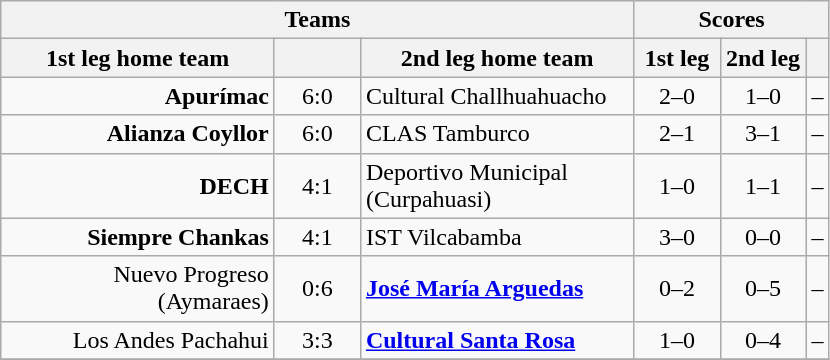<table class="wikitable" style="text-align: center;">
<tr>
<th colspan=3>Teams</th>
<th colspan=3>Scores</th>
</tr>
<tr>
<th width="175">1st leg home team</th>
<th width="50"></th>
<th width="175">2nd leg home team</th>
<th width="50">1st leg</th>
<th width="50">2nd leg</th>
<th></th>
</tr>
<tr>
<td align=right><strong>Apurímac</strong></td>
<td>6:0</td>
<td align=left>Cultural Challhuahuacho</td>
<td>2–0</td>
<td>1–0</td>
<td>–</td>
</tr>
<tr>
<td align=right><strong>Alianza Coyllor</strong></td>
<td>6:0</td>
<td align=left>CLAS Tamburco</td>
<td>2–1</td>
<td>3–1</td>
<td>–</td>
</tr>
<tr>
<td align=right><strong>DECH</strong></td>
<td>4:1</td>
<td align=left>Deportivo Municipal (Curpahuasi)</td>
<td>1–0</td>
<td>1–1</td>
<td>–</td>
</tr>
<tr>
<td align=right><strong>Siempre Chankas</strong></td>
<td>4:1</td>
<td align=left>IST Vilcabamba</td>
<td>3–0</td>
<td>0–0</td>
<td>–</td>
</tr>
<tr>
<td align=right>Nuevo Progreso (Aymaraes)</td>
<td>0:6</td>
<td align=left><strong><a href='#'>José María Arguedas</a></strong></td>
<td>0–2</td>
<td>0–5</td>
<td>–</td>
</tr>
<tr>
<td align=right>Los Andes Pachahui</td>
<td>3:3</td>
<td align=left><strong><a href='#'>Cultural Santa Rosa</a></strong></td>
<td>1–0</td>
<td>0–4</td>
<td>–</td>
</tr>
<tr>
</tr>
</table>
